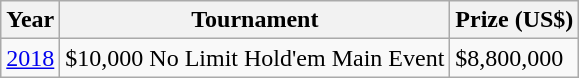<table class="wikitable">
<tr>
<th>Year</th>
<th>Tournament</th>
<th>Prize (US$)</th>
</tr>
<tr>
<td><a href='#'>2018</a></td>
<td>$10,000 No Limit Hold'em Main Event</td>
<td>$8,800,000</td>
</tr>
</table>
